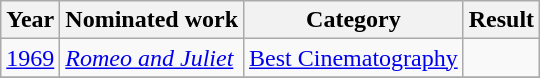<table class="wikitable plainrowheaders">
<tr>
<th>Year</th>
<th>Nominated work</th>
<th>Category</th>
<th>Result</th>
</tr>
<tr>
<td><a href='#'>1969</a></td>
<td><em><a href='#'>Romeo and Juliet</a></em></td>
<td><a href='#'>Best Cinematography</a></td>
<td></td>
</tr>
<tr>
</tr>
</table>
